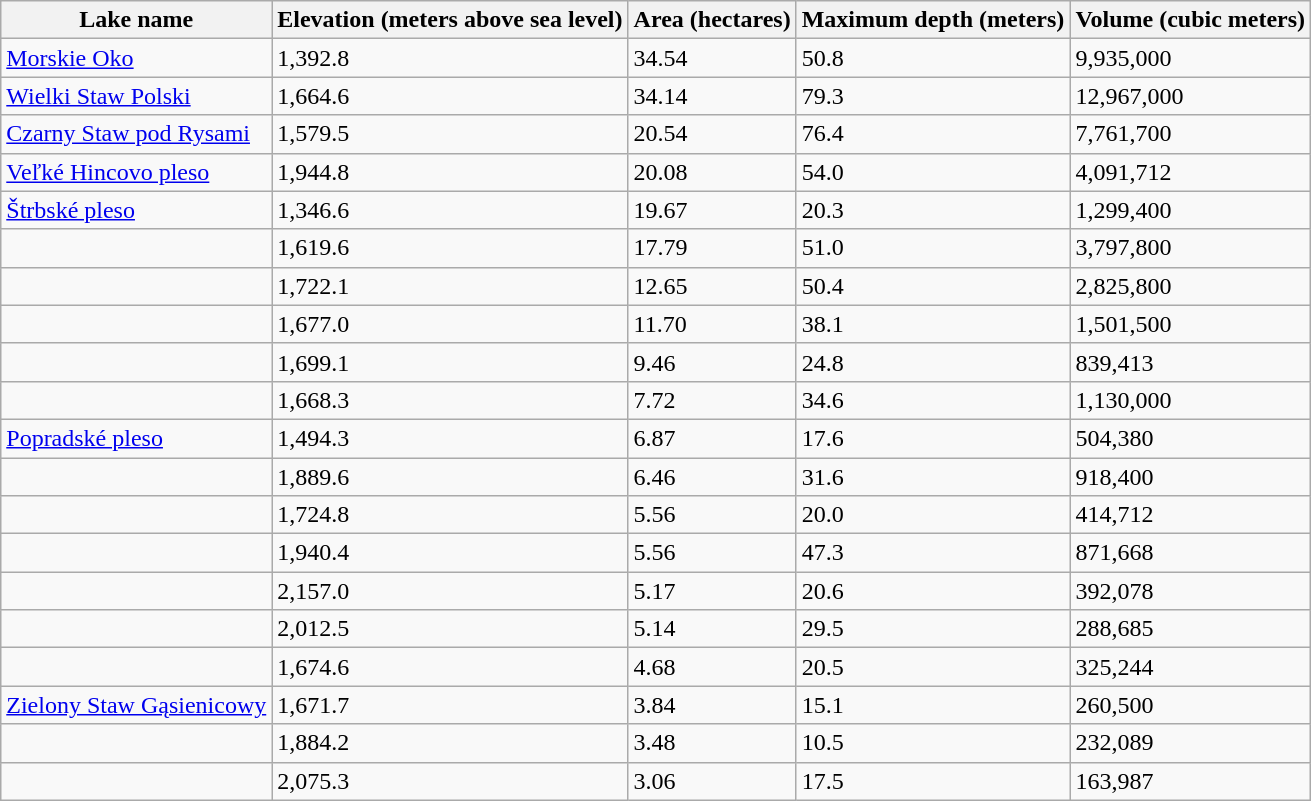<table class="wikitable">
<tr>
<th>Lake name</th>
<th>Elevation (meters above sea level)</th>
<th>Area (hectares)</th>
<th>Maximum depth (meters)</th>
<th>Volume (cubic meters)</th>
</tr>
<tr>
<td><a href='#'>Morskie Oko</a></td>
<td>1,392.8</td>
<td>34.54</td>
<td>50.8</td>
<td>9,935,000</td>
</tr>
<tr>
<td><a href='#'>Wielki Staw Polski</a></td>
<td>1,664.6</td>
<td>34.14</td>
<td>79.3</td>
<td>12,967,000</td>
</tr>
<tr>
<td><a href='#'>Czarny Staw pod Rysami</a></td>
<td>1,579.5</td>
<td>20.54</td>
<td>76.4</td>
<td>7,761,700</td>
</tr>
<tr>
<td><a href='#'>Veľké Hincovo pleso</a></td>
<td>1,944.8</td>
<td>20.08</td>
<td>54.0</td>
<td>4,091,712</td>
</tr>
<tr>
<td><a href='#'>Štrbské pleso</a></td>
<td>1,346.6</td>
<td>19.67</td>
<td>20.3</td>
<td>1,299,400</td>
</tr>
<tr>
<td></td>
<td>1,619.6</td>
<td>17.79</td>
<td>51.0</td>
<td>3,797,800</td>
</tr>
<tr>
<td></td>
<td>1,722.1</td>
<td>12.65</td>
<td>50.4</td>
<td>2,825,800</td>
</tr>
<tr>
<td></td>
<td>1,677.0</td>
<td>11.70</td>
<td>38.1</td>
<td>1,501,500</td>
</tr>
<tr>
<td></td>
<td>1,699.1</td>
<td>9.46</td>
<td>24.8</td>
<td>839,413</td>
</tr>
<tr>
<td></td>
<td>1,668.3</td>
<td>7.72</td>
<td>34.6</td>
<td>1,130,000</td>
</tr>
<tr>
<td><a href='#'>Popradské pleso</a></td>
<td>1,494.3</td>
<td>6.87</td>
<td>17.6</td>
<td>504,380</td>
</tr>
<tr>
<td></td>
<td>1,889.6</td>
<td>6.46</td>
<td>31.6</td>
<td>918,400</td>
</tr>
<tr>
<td></td>
<td>1,724.8</td>
<td>5.56</td>
<td>20.0</td>
<td>414,712</td>
</tr>
<tr>
<td></td>
<td>1,940.4</td>
<td>5.56</td>
<td>47.3</td>
<td>871,668</td>
</tr>
<tr>
<td></td>
<td>2,157.0</td>
<td>5.17</td>
<td>20.6</td>
<td>392,078</td>
</tr>
<tr>
<td></td>
<td>2,012.5</td>
<td>5.14</td>
<td>29.5</td>
<td>288,685</td>
</tr>
<tr>
<td></td>
<td>1,674.6</td>
<td>4.68</td>
<td>20.5</td>
<td>325,244</td>
</tr>
<tr>
<td><a href='#'>Zielony Staw Gąsienicowy</a></td>
<td>1,671.7</td>
<td>3.84</td>
<td>15.1</td>
<td>260,500</td>
</tr>
<tr>
<td></td>
<td>1,884.2</td>
<td>3.48</td>
<td>10.5</td>
<td>232,089</td>
</tr>
<tr>
<td></td>
<td>2,075.3</td>
<td>3.06</td>
<td>17.5</td>
<td>163,987</td>
</tr>
</table>
